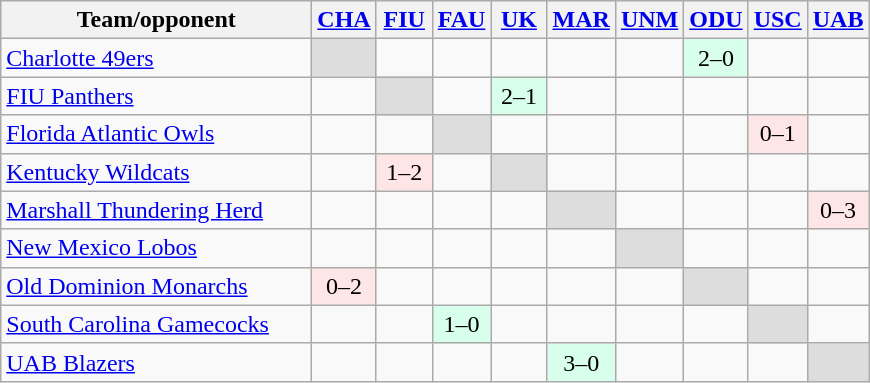<table class="wikitable" style="text-align: center">
<tr>
<th width="200">Team/opponent</th>
<th width="30"><a href='#'>CHA</a></th>
<th width="30"><a href='#'>FIU</a></th>
<th width="30"><a href='#'>FAU</a></th>
<th width="30"><a href='#'>UK</a></th>
<th width="30"><a href='#'>MAR</a></th>
<th width="30"><a href='#'>UNM</a></th>
<th width="30"><a href='#'>ODU</a></th>
<th width="30"><a href='#'>USC</a></th>
<th width="30"><a href='#'>UAB</a></th>
</tr>
<tr>
<td align=left><a href='#'>Charlotte 49ers</a></td>
<td style=background:#ddd;"></td>
<td></td>
<td></td>
<td></td>
<td></td>
<td></td>
<td bgcolor=#D8FFEB>2–0</td>
<td></td>
<td></td>
</tr>
<tr>
<td align=left><a href='#'>FIU Panthers</a></td>
<td></td>
<td style=background:#ddd;"></td>
<td></td>
<td bgcolor=#D8FFEB>2–1</td>
<td></td>
<td></td>
<td></td>
<td></td>
<td></td>
</tr>
<tr>
<td align=left><a href='#'>Florida Atlantic Owls</a></td>
<td></td>
<td></td>
<td style=background:#ddd;"></td>
<td></td>
<td></td>
<td></td>
<td></td>
<td bgcolor=#FFE6E6>0–1</td>
<td></td>
</tr>
<tr>
<td align=left><a href='#'>Kentucky Wildcats</a></td>
<td></td>
<td bgcolor=#FFE6E6>1–2</td>
<td></td>
<td style=background:#ddd;"></td>
<td></td>
<td></td>
<td></td>
<td></td>
<td></td>
</tr>
<tr>
<td align=left><a href='#'>Marshall Thundering Herd</a></td>
<td></td>
<td></td>
<td></td>
<td></td>
<td style=background:#ddd;"></td>
<td></td>
<td></td>
<td></td>
<td bgcolor=#FFE6E6>0–3</td>
</tr>
<tr>
<td align=left><a href='#'>New Mexico Lobos</a></td>
<td></td>
<td></td>
<td></td>
<td></td>
<td></td>
<td style=background:#ddd;"></td>
<td></td>
<td></td>
<td></td>
</tr>
<tr>
<td align=left><a href='#'>Old Dominion Monarchs</a></td>
<td bgcolor=#FFE6E6>0–2</td>
<td></td>
<td></td>
<td></td>
<td></td>
<td></td>
<td style=background:#ddd;"></td>
<td></td>
<td></td>
</tr>
<tr>
<td align=left><a href='#'>South Carolina Gamecocks</a></td>
<td></td>
<td></td>
<td bgcolor=#D8FFEB>1–0</td>
<td></td>
<td></td>
<td></td>
<td></td>
<td style=background:#ddd;"></td>
<td></td>
</tr>
<tr>
<td align=left><a href='#'>UAB Blazers</a></td>
<td></td>
<td></td>
<td></td>
<td></td>
<td bgcolor=#D8FFEB>3–0</td>
<td></td>
<td></td>
<td></td>
<td style=background:#ddd;"></td>
</tr>
</table>
